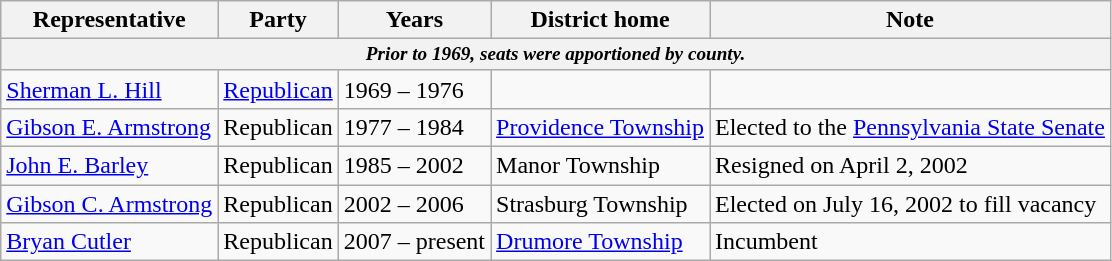<table class=wikitable>
<tr valign=bottom>
<th>Representative</th>
<th>Party</th>
<th>Years</th>
<th>District home</th>
<th>Note</th>
</tr>
<tr>
<th colspan=5 style="font-size: 80%;"><em>Prior to 1969, seats were apportioned by county.</em></th>
</tr>
<tr>
<td><a href='#'>Sherman L. Hill</a></td>
<td><a href='#'>Republican</a></td>
<td>1969 – 1976</td>
<td></td>
<td></td>
</tr>
<tr>
<td><a href='#'>Gibson E. Armstrong</a></td>
<td>Republican</td>
<td>1977 – 1984</td>
<td><a href='#'>Providence Township</a></td>
<td>Elected to the <a href='#'>Pennsylvania State Senate</a></td>
</tr>
<tr>
<td><a href='#'>John E. Barley</a></td>
<td>Republican</td>
<td>1985 – 2002</td>
<td>Manor Township</td>
<td>Resigned on April 2, 2002</td>
</tr>
<tr>
<td><a href='#'>Gibson C. Armstrong</a></td>
<td>Republican</td>
<td>2002 – 2006</td>
<td>Strasburg Township</td>
<td>Elected on July 16, 2002 to fill vacancy</td>
</tr>
<tr>
<td><a href='#'>Bryan Cutler</a></td>
<td>Republican</td>
<td>2007 – present</td>
<td><a href='#'>Drumore Township</a></td>
<td>Incumbent</td>
</tr>
</table>
